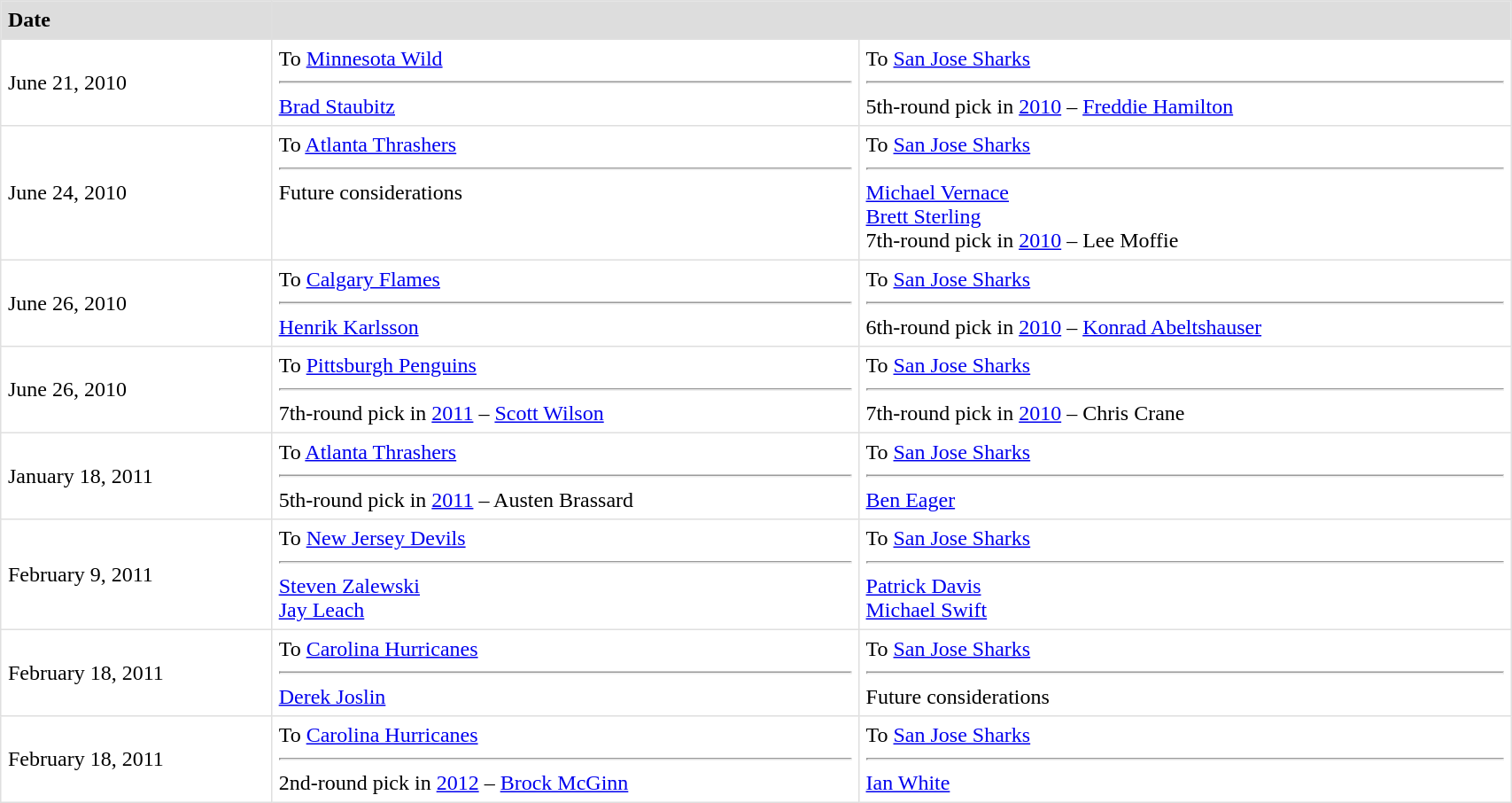<table border=1 style="border-collapse:collapse" bordercolor="#DFDFDF"  cellpadding="5" width=90%>
<tr bgcolor="#dddddd">
<td><strong>Date</strong></td>
<th colspan="2"></th>
</tr>
<tr>
<td>June 21, 2010</td>
<td valign="top">To <a href='#'>Minnesota Wild</a> <hr><a href='#'>Brad Staubitz</a></td>
<td valign="top">To <a href='#'>San Jose Sharks</a> <hr>5th-round pick in <a href='#'>2010</a> – <a href='#'>Freddie Hamilton</a></td>
</tr>
<tr>
<td>June 24, 2010</td>
<td valign="top">To <a href='#'>Atlanta Thrashers</a> <hr>Future considerations</td>
<td valign="top">To <a href='#'>San Jose Sharks</a> <hr><a href='#'>Michael Vernace</a><br><a href='#'>Brett Sterling</a><br>7th-round pick in <a href='#'>2010</a> – Lee Moffie</td>
</tr>
<tr>
<td>June 26, 2010</td>
<td valign="top">To <a href='#'>Calgary Flames</a> <hr><a href='#'>Henrik Karlsson</a></td>
<td valign="top">To <a href='#'>San Jose Sharks</a> <hr>6th-round pick in <a href='#'>2010</a> – <a href='#'>Konrad Abeltshauser</a></td>
</tr>
<tr>
<td>June 26, 2010</td>
<td valign="top">To <a href='#'>Pittsburgh Penguins</a> <hr>7th-round pick in <a href='#'>2011</a> – <a href='#'>Scott Wilson</a></td>
<td valign="top">To <a href='#'>San Jose Sharks</a> <hr>7th-round pick in <a href='#'>2010</a> – Chris Crane</td>
</tr>
<tr>
<td>January 18, 2011</td>
<td valign="top">To <a href='#'>Atlanta Thrashers</a> <hr>5th-round pick in <a href='#'>2011</a> – Austen Brassard</td>
<td valign="top">To <a href='#'>San Jose Sharks</a> <hr><a href='#'>Ben Eager</a></td>
</tr>
<tr>
<td>February 9, 2011</td>
<td valign="top">To <a href='#'>New Jersey Devils</a> <hr><a href='#'>Steven Zalewski</a><br><a href='#'>Jay Leach</a></td>
<td valign="top">To <a href='#'>San Jose Sharks</a> <hr><a href='#'>Patrick Davis</a><br><a href='#'>Michael Swift</a></td>
</tr>
<tr>
<td>February 18, 2011</td>
<td valign="top">To <a href='#'>Carolina Hurricanes</a> <hr><a href='#'>Derek Joslin</a></td>
<td valign="top">To <a href='#'>San Jose Sharks</a> <hr>Future considerations</td>
</tr>
<tr>
<td>February 18, 2011</td>
<td valign="top">To <a href='#'>Carolina Hurricanes</a> <hr>2nd-round pick in <a href='#'>2012</a> – <a href='#'>Brock McGinn</a></td>
<td valign="top">To <a href='#'>San Jose Sharks</a> <hr><a href='#'>Ian White</a></td>
</tr>
</table>
